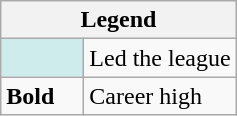<table class="wikitable mw-collapsible mw-collapsed">
<tr>
<th colspan="2">Legend</th>
</tr>
<tr>
<td style="background:#cfecec; width:3em;"></td>
<td>Led the league</td>
</tr>
<tr>
<td><strong>Bold</strong></td>
<td>Career high</td>
</tr>
</table>
